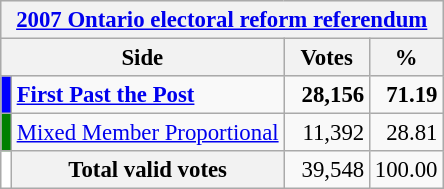<table class="wikitable" style="font-size: 95%; clear:both">
<tr style="background-color:#E9E9E9">
<th colspan=4><a href='#'>2007 Ontario electoral reform referendum</a></th>
</tr>
<tr style="background-color:#E9E9E9">
<th colspan=2 style="width: 130px">Side</th>
<th style="width: 50px">Votes</th>
<th style="width: 40px">%</th>
</tr>
<tr>
<td bgcolor="blue"></td>
<td><strong><a href='#'>First Past the Post</a> </strong></td>
<td align="right"><strong>28,156</strong></td>
<td align="right"><strong>71.19</strong></td>
</tr>
<tr>
<td bgcolor="green"></td>
<td><a href='#'>Mixed Member Proportional</a></td>
<td align="right">11,392</td>
<td align="right">28.81</td>
</tr>
<tr>
<td bgcolor="white"></td>
<th>Total valid votes</th>
<td align=right>39,548</td>
<td align=right>100.00</td>
</tr>
</table>
